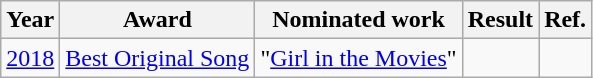<table class="wikitable plainrowheaders">
<tr>
<th>Year</th>
<th>Award</th>
<th>Nominated work</th>
<th>Result</th>
<th>Ref.</th>
</tr>
<tr>
<td><a href='#'>2018</a></td>
<td><a href='#'>Best Original Song</a></td>
<td>"<a href='#'>Girl in the Movies</a>"</td>
<td></td>
<td align="center"></td>
</tr>
</table>
